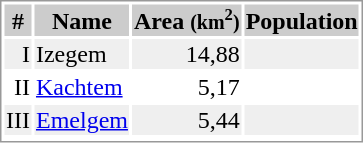<table border="0" style="border: 1px solid #999; background-color:#FFFFFF">
<tr align="center" bgcolor="#CCCCCC">
<th>#</th>
<th>Name</th>
<th>Area <small>(km<sup>2</sup>)</small></th>
<th>Population</th>
</tr>
<tr align="right" bgcolor="#efefef">
<td>I</td>
<td align="left">Izegem</td>
<td>14,88</td>
<td> </td>
</tr>
<tr align="right">
<td>II</td>
<td align="left"><a href='#'>Kachtem</a></td>
<td>5,17</td>
<td> </td>
</tr>
<tr align="right" bgcolor="#efefef">
<td>III</td>
<td align="left"><a href='#'>Emelgem</a></td>
<td>5,44</td>
<td> </td>
</tr>
<tr align="right">
</tr>
</table>
